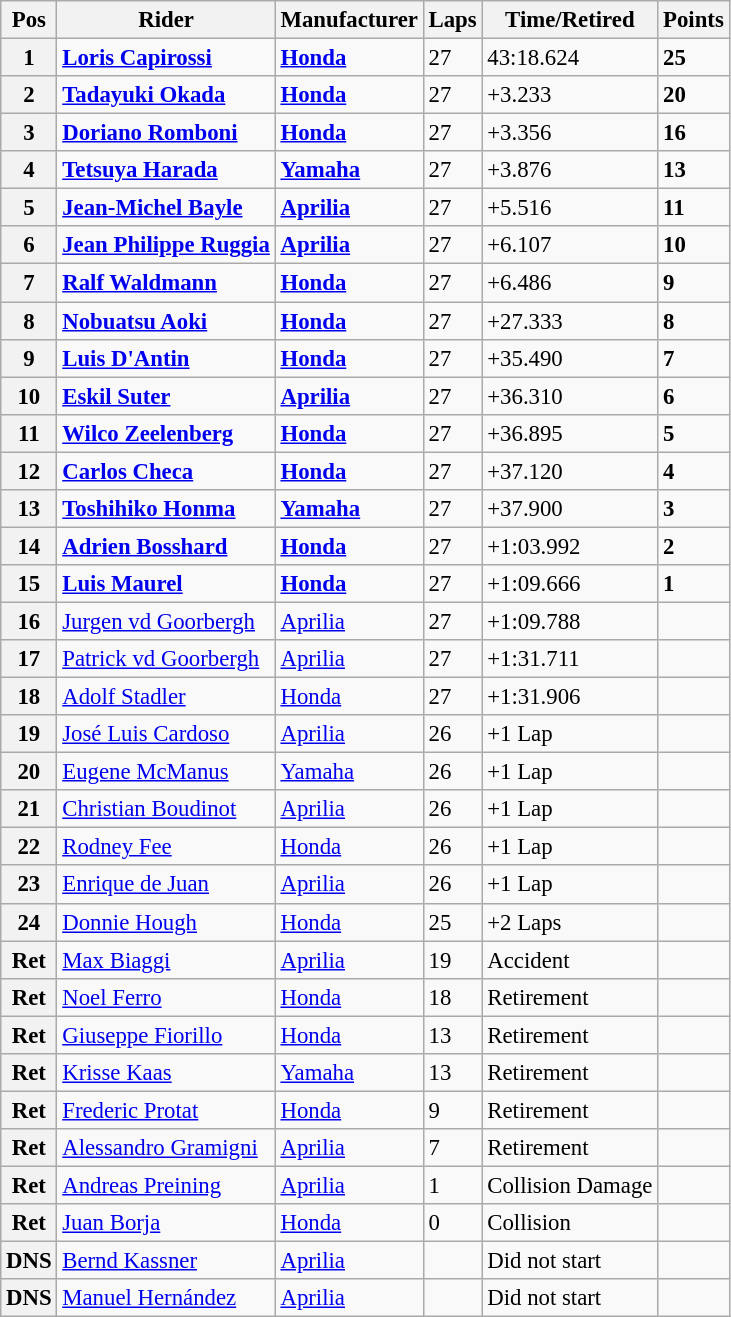<table class="wikitable" style="font-size: 95%;">
<tr>
<th>Pos</th>
<th>Rider</th>
<th>Manufacturer</th>
<th>Laps</th>
<th>Time/Retired</th>
<th>Points</th>
</tr>
<tr>
<th>1</th>
<td> <strong><a href='#'>Loris Capirossi</a></strong></td>
<td><strong><a href='#'>Honda</a></strong></td>
<td>27</td>
<td>43:18.624</td>
<td><strong>25</strong></td>
</tr>
<tr>
<th>2</th>
<td> <strong><a href='#'>Tadayuki Okada</a></strong></td>
<td><strong><a href='#'>Honda</a></strong></td>
<td>27</td>
<td>+3.233</td>
<td><strong>20</strong></td>
</tr>
<tr>
<th>3</th>
<td> <strong><a href='#'>Doriano Romboni</a></strong></td>
<td><strong><a href='#'>Honda</a></strong></td>
<td>27</td>
<td>+3.356</td>
<td><strong>16</strong></td>
</tr>
<tr>
<th>4</th>
<td> <strong><a href='#'>Tetsuya Harada</a></strong></td>
<td><strong><a href='#'>Yamaha</a></strong></td>
<td>27</td>
<td>+3.876</td>
<td><strong>13</strong></td>
</tr>
<tr>
<th>5</th>
<td> <strong><a href='#'>Jean-Michel Bayle</a></strong></td>
<td><strong><a href='#'>Aprilia</a></strong></td>
<td>27</td>
<td>+5.516</td>
<td><strong>11</strong></td>
</tr>
<tr>
<th>6</th>
<td> <strong><a href='#'>Jean Philippe Ruggia</a></strong></td>
<td><strong><a href='#'>Aprilia</a></strong></td>
<td>27</td>
<td>+6.107</td>
<td><strong>10</strong></td>
</tr>
<tr>
<th>7</th>
<td> <strong><a href='#'>Ralf Waldmann</a></strong></td>
<td><strong><a href='#'>Honda</a></strong></td>
<td>27</td>
<td>+6.486</td>
<td><strong>9</strong></td>
</tr>
<tr>
<th>8</th>
<td> <strong><a href='#'>Nobuatsu Aoki</a></strong></td>
<td><strong><a href='#'>Honda</a></strong></td>
<td>27</td>
<td>+27.333</td>
<td><strong>8</strong></td>
</tr>
<tr>
<th>9</th>
<td> <strong><a href='#'>Luis D'Antin</a></strong></td>
<td><strong><a href='#'>Honda</a></strong></td>
<td>27</td>
<td>+35.490</td>
<td><strong>7</strong></td>
</tr>
<tr>
<th>10</th>
<td> <strong><a href='#'>Eskil Suter</a></strong></td>
<td><strong><a href='#'>Aprilia</a></strong></td>
<td>27</td>
<td>+36.310</td>
<td><strong>6</strong></td>
</tr>
<tr>
<th>11</th>
<td> <strong><a href='#'>Wilco Zeelenberg</a></strong></td>
<td><strong><a href='#'>Honda</a></strong></td>
<td>27</td>
<td>+36.895</td>
<td><strong>5</strong></td>
</tr>
<tr>
<th>12</th>
<td> <strong><a href='#'>Carlos Checa</a></strong></td>
<td><strong><a href='#'>Honda</a></strong></td>
<td>27</td>
<td>+37.120</td>
<td><strong>4</strong></td>
</tr>
<tr>
<th>13</th>
<td> <strong><a href='#'>Toshihiko Honma</a></strong></td>
<td><strong><a href='#'>Yamaha</a></strong></td>
<td>27</td>
<td>+37.900</td>
<td><strong>3</strong></td>
</tr>
<tr>
<th>14</th>
<td> <strong><a href='#'>Adrien Bosshard</a></strong></td>
<td><strong><a href='#'>Honda</a></strong></td>
<td>27</td>
<td>+1:03.992</td>
<td><strong>2</strong></td>
</tr>
<tr>
<th>15</th>
<td> <strong><a href='#'>Luis Maurel</a></strong></td>
<td><strong><a href='#'>Honda</a></strong></td>
<td>27</td>
<td>+1:09.666</td>
<td><strong>1</strong></td>
</tr>
<tr>
<th>16</th>
<td> <a href='#'>Jurgen vd Goorbergh</a></td>
<td><a href='#'>Aprilia</a></td>
<td>27</td>
<td>+1:09.788</td>
<td></td>
</tr>
<tr>
<th>17</th>
<td> <a href='#'>Patrick vd Goorbergh</a></td>
<td><a href='#'>Aprilia</a></td>
<td>27</td>
<td>+1:31.711</td>
<td></td>
</tr>
<tr>
<th>18</th>
<td> <a href='#'>Adolf Stadler</a></td>
<td><a href='#'>Honda</a></td>
<td>27</td>
<td>+1:31.906</td>
<td></td>
</tr>
<tr>
<th>19</th>
<td> <a href='#'>José Luis Cardoso</a></td>
<td><a href='#'>Aprilia</a></td>
<td>26</td>
<td>+1 Lap</td>
<td></td>
</tr>
<tr>
<th>20</th>
<td> <a href='#'>Eugene McManus</a></td>
<td><a href='#'>Yamaha</a></td>
<td>26</td>
<td>+1 Lap</td>
<td></td>
</tr>
<tr>
<th>21</th>
<td> <a href='#'>Christian Boudinot</a></td>
<td><a href='#'>Aprilia</a></td>
<td>26</td>
<td>+1 Lap</td>
<td></td>
</tr>
<tr>
<th>22</th>
<td> <a href='#'>Rodney Fee</a></td>
<td><a href='#'>Honda</a></td>
<td>26</td>
<td>+1 Lap</td>
<td></td>
</tr>
<tr>
<th>23</th>
<td> <a href='#'>Enrique de Juan</a></td>
<td><a href='#'>Aprilia</a></td>
<td>26</td>
<td>+1 Lap</td>
<td></td>
</tr>
<tr>
<th>24</th>
<td> <a href='#'>Donnie Hough</a></td>
<td><a href='#'>Honda</a></td>
<td>25</td>
<td>+2 Laps</td>
<td></td>
</tr>
<tr>
<th>Ret</th>
<td> <a href='#'>Max Biaggi</a></td>
<td><a href='#'>Aprilia</a></td>
<td>19</td>
<td>Accident</td>
<td></td>
</tr>
<tr>
<th>Ret</th>
<td> <a href='#'>Noel Ferro</a></td>
<td><a href='#'>Honda</a></td>
<td>18</td>
<td>Retirement</td>
<td></td>
</tr>
<tr>
<th>Ret</th>
<td> <a href='#'>Giuseppe Fiorillo</a></td>
<td><a href='#'>Honda</a></td>
<td>13</td>
<td>Retirement</td>
<td></td>
</tr>
<tr>
<th>Ret</th>
<td> <a href='#'>Krisse Kaas</a></td>
<td><a href='#'>Yamaha</a></td>
<td>13</td>
<td>Retirement</td>
<td></td>
</tr>
<tr>
<th>Ret</th>
<td> <a href='#'>Frederic Protat</a></td>
<td><a href='#'>Honda</a></td>
<td>9</td>
<td>Retirement</td>
<td></td>
</tr>
<tr>
<th>Ret</th>
<td> <a href='#'>Alessandro Gramigni</a></td>
<td><a href='#'>Aprilia</a></td>
<td>7</td>
<td>Retirement</td>
<td></td>
</tr>
<tr>
<th>Ret</th>
<td> <a href='#'>Andreas Preining</a></td>
<td><a href='#'>Aprilia</a></td>
<td>1</td>
<td>Collision Damage</td>
<td></td>
</tr>
<tr>
<th>Ret</th>
<td> <a href='#'>Juan Borja</a></td>
<td><a href='#'>Honda</a></td>
<td>0</td>
<td>Collision</td>
<td></td>
</tr>
<tr>
<th>DNS</th>
<td> <a href='#'>Bernd Kassner</a></td>
<td><a href='#'>Aprilia</a></td>
<td></td>
<td>Did not start</td>
<td></td>
</tr>
<tr>
<th>DNS</th>
<td> <a href='#'>Manuel Hernández</a></td>
<td><a href='#'>Aprilia</a></td>
<td></td>
<td>Did not start</td>
<td></td>
</tr>
</table>
